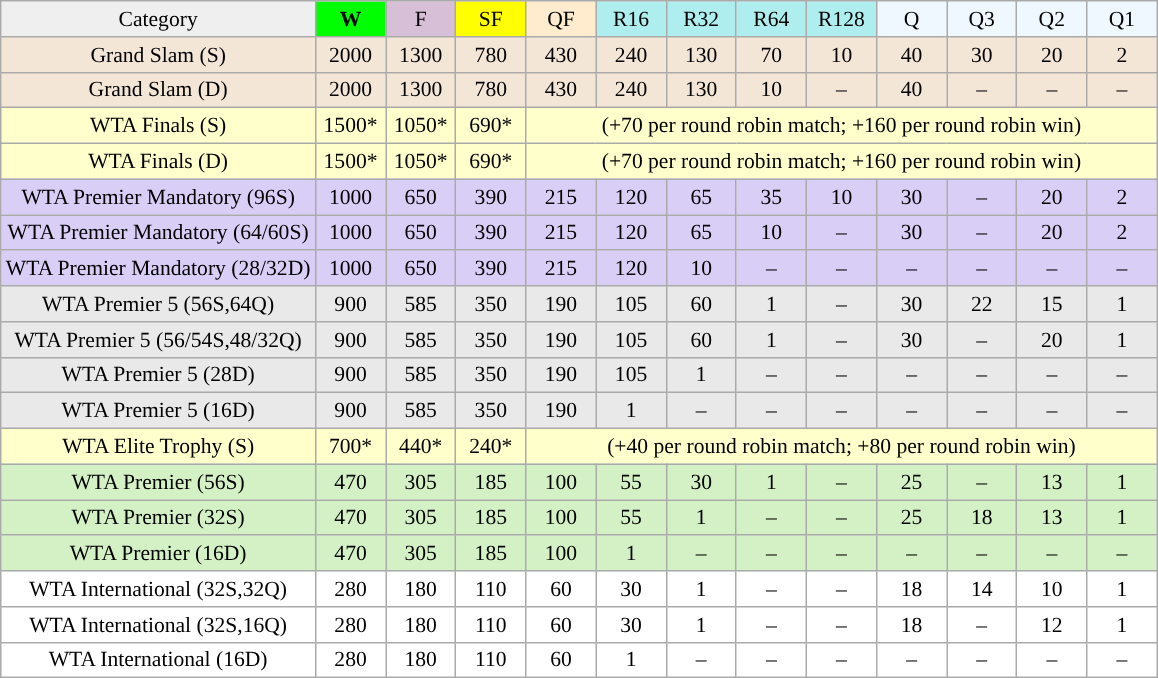<table class="wikitable" style="font-size:90%">
<tr align=center>
<td style="background:#efefef;">Category</td>
<td style="width:40px; background:lime;"><strong>W</strong></td>
<td style="width:40px; background:thistle;">F</td>
<td style="width:40px; background:#ff0;">SF</td>
<td style="width:40px; background:#ffebcd;">QF</td>
<td style="width:40px; background:#afeeee;">R16</td>
<td style="width:40px; background:#afeeee;">R32</td>
<td style="width:40px; background:#afeeee;">R64</td>
<td style="width:40px; background:#afeeee;">R128</td>
<td style="width:40px; background:#f0f8ff;">Q</td>
<td style="width:40px; background:#f0f8ff;">Q3</td>
<td style="width:40px; background:#f0f8ff;">Q2</td>
<td style="width:40px; background:#f0f8ff;">Q1</td>
</tr>
<tr style="text-align:center; background:#F3E6D7;">
<td>Grand Slam (S)</td>
<td>2000</td>
<td>1300</td>
<td>780</td>
<td>430</td>
<td>240</td>
<td>130</td>
<td>70</td>
<td>10</td>
<td>40</td>
<td>30</td>
<td>20</td>
<td>2</td>
</tr>
<tr style="text-align:center; background:#F3E6D7;">
<td>Grand Slam (D)</td>
<td>2000</td>
<td>1300</td>
<td>780</td>
<td>430</td>
<td>240</td>
<td>130</td>
<td>10</td>
<td>–</td>
<td>40</td>
<td>–</td>
<td>–</td>
<td>–</td>
</tr>
<tr style="text-align:center; background:#ffc;">
<td>WTA Finals (S)</td>
<td>1500*</td>
<td>1050*</td>
<td>690*</td>
<td colspan="10" style="text-align:center">(+70 per round robin match; +160 per round robin win)</td>
</tr>
<tr style="text-align:center; background:#ffc;">
<td>WTA Finals (D)</td>
<td>1500*</td>
<td>1050*</td>
<td>690*</td>
<td colspan="10" style="text-align:center">(+70 per round robin match; +160 per round robin win)</td>
</tr>
<tr style="text-align:center; background:#d8cef6;">
<td>WTA Premier Mandatory (96S)</td>
<td>1000</td>
<td>650</td>
<td>390</td>
<td>215</td>
<td>120</td>
<td>65</td>
<td>35</td>
<td>10</td>
<td>30</td>
<td>–</td>
<td>20</td>
<td>2</td>
</tr>
<tr style="text-align:center; background:#d8cef6;">
<td>WTA Premier Mandatory (64/60S)</td>
<td>1000</td>
<td>650</td>
<td>390</td>
<td>215</td>
<td>120</td>
<td>65</td>
<td>10</td>
<td>–</td>
<td>30</td>
<td>–</td>
<td>20</td>
<td>2</td>
</tr>
<tr style="text-align:center; background:#d8cef6;">
<td>WTA Premier Mandatory (28/32D)</td>
<td>1000</td>
<td>650</td>
<td>390</td>
<td>215</td>
<td>120</td>
<td>10</td>
<td>–</td>
<td>–</td>
<td>–</td>
<td>–</td>
<td>–</td>
<td>–</td>
</tr>
<tr style="text-align:center; background:#E9E9E9;">
<td>WTA Premier 5 (56S,64Q)</td>
<td>900</td>
<td>585</td>
<td>350</td>
<td>190</td>
<td>105</td>
<td>60</td>
<td>1</td>
<td>–</td>
<td>30</td>
<td>22</td>
<td>15</td>
<td>1</td>
</tr>
<tr style="text-align:center; background:#E9E9E9;">
<td>WTA Premier 5 (56/54S,48/32Q)</td>
<td>900</td>
<td>585</td>
<td>350</td>
<td>190</td>
<td>105</td>
<td>60</td>
<td>1</td>
<td>–</td>
<td>30</td>
<td>–</td>
<td>20</td>
<td>1</td>
</tr>
<tr style="text-align:center; background:#E9E9E9;">
<td>WTA Premier 5 (28D)</td>
<td>900</td>
<td>585</td>
<td>350</td>
<td>190</td>
<td>105</td>
<td>1</td>
<td>–</td>
<td>–</td>
<td>–</td>
<td>–</td>
<td>–</td>
<td>–</td>
</tr>
<tr style="text-align:center; background:#E9E9E9;">
<td>WTA Premier 5 (16D)</td>
<td>900</td>
<td>585</td>
<td>350</td>
<td>190</td>
<td>1</td>
<td>–</td>
<td>–</td>
<td>–</td>
<td>–</td>
<td>–</td>
<td>–</td>
<td>–</td>
</tr>
<tr style="text-align:center; background:#ffc;">
<td>WTA Elite Trophy (S)</td>
<td>700*</td>
<td>440*</td>
<td>240*</td>
<td colspan="9" style="text-align:center">(+40 per round robin match; +80 per round robin win)</td>
</tr>
<tr style="text-align:center; background:#D4F1C5;">
<td>WTA Premier (56S)</td>
<td>470</td>
<td>305</td>
<td>185</td>
<td>100</td>
<td>55</td>
<td>30</td>
<td>1</td>
<td>–</td>
<td>25</td>
<td>–</td>
<td>13</td>
<td>1</td>
</tr>
<tr style="text-align:center; background:#D4F1C5;">
<td>WTA Premier (32S)</td>
<td>470</td>
<td>305</td>
<td>185</td>
<td>100</td>
<td>55</td>
<td>1</td>
<td>–</td>
<td>–</td>
<td>25</td>
<td>18</td>
<td>13</td>
<td>1</td>
</tr>
<tr style="text-align:center; background:#D4F1C5;">
<td>WTA Premier (16D)</td>
<td>470</td>
<td>305</td>
<td>185</td>
<td>100</td>
<td>1</td>
<td>–</td>
<td>–</td>
<td>–</td>
<td>–</td>
<td>–</td>
<td>–</td>
<td>–</td>
</tr>
<tr style="text-align:center; background:#fff;">
<td>WTA International (32S,32Q)</td>
<td>280</td>
<td>180</td>
<td>110</td>
<td>60</td>
<td>30</td>
<td>1</td>
<td>–</td>
<td>–</td>
<td>18</td>
<td>14</td>
<td>10</td>
<td>1</td>
</tr>
<tr style="text-align:center; background:#fff;">
<td>WTA International (32S,16Q)</td>
<td>280</td>
<td>180</td>
<td>110</td>
<td>60</td>
<td>30</td>
<td>1</td>
<td>–</td>
<td>–</td>
<td>18</td>
<td>–</td>
<td>12</td>
<td>1</td>
</tr>
<tr style="text-align:center; background:#fff;">
<td>WTA International (16D)</td>
<td>280</td>
<td>180</td>
<td>110</td>
<td>60</td>
<td>1</td>
<td>–</td>
<td>–</td>
<td>–</td>
<td>–</td>
<td>–</td>
<td>–</td>
<td>–</td>
</tr>
</table>
